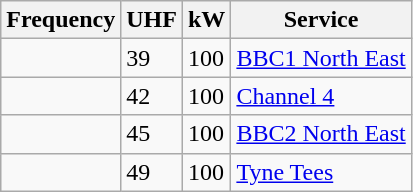<table class="wikitable sortable">
<tr>
<th>Frequency</th>
<th>UHF</th>
<th>kW</th>
<th>Service</th>
</tr>
<tr>
<td></td>
<td>39</td>
<td>100</td>
<td><a href='#'>BBC1 North East</a></td>
</tr>
<tr>
<td></td>
<td>42</td>
<td>100</td>
<td><a href='#'>Channel 4</a></td>
</tr>
<tr>
<td></td>
<td>45</td>
<td>100</td>
<td><a href='#'>BBC2 North East</a></td>
</tr>
<tr>
<td></td>
<td>49</td>
<td>100</td>
<td><a href='#'>Tyne Tees</a></td>
</tr>
</table>
